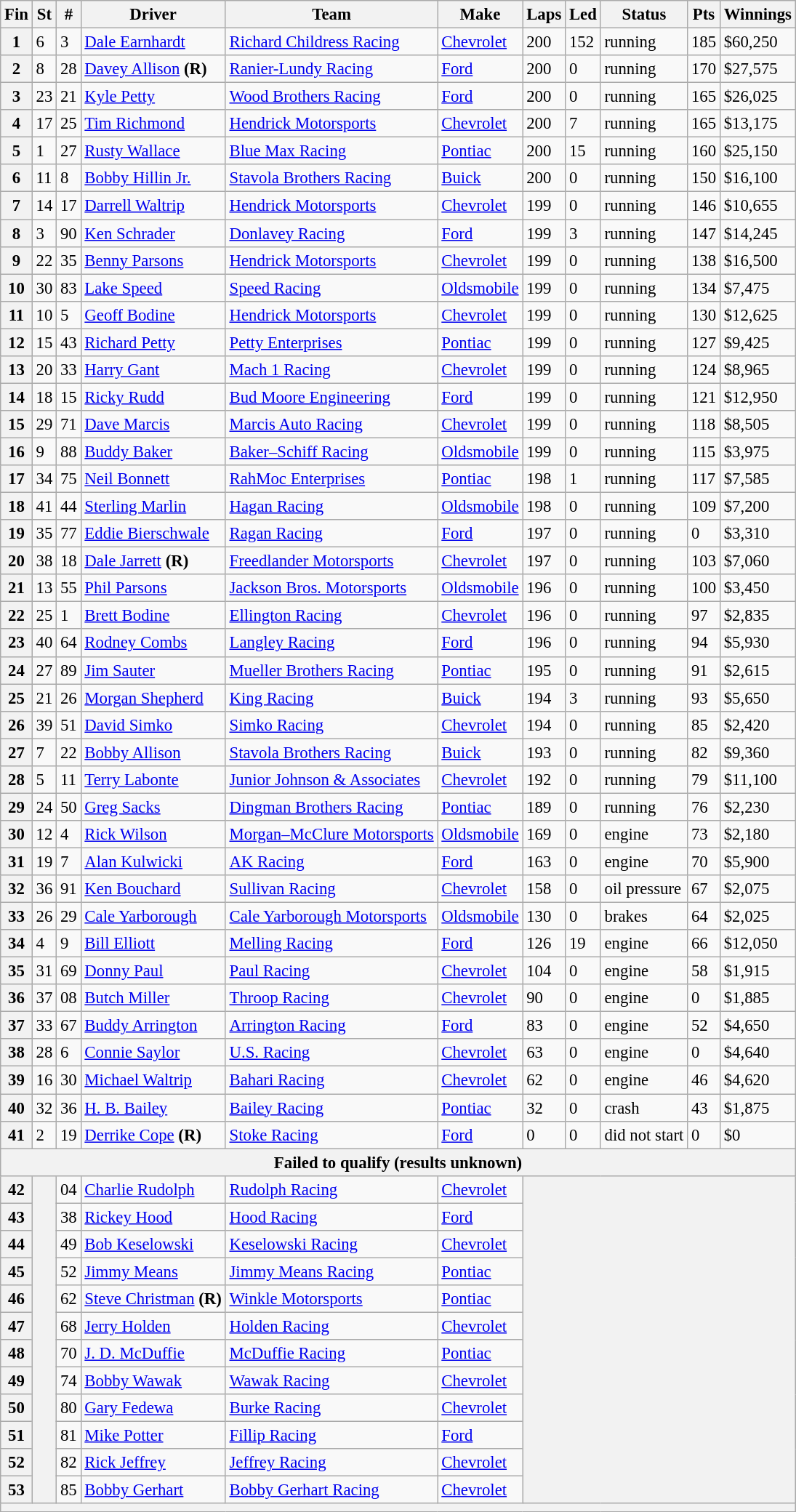<table class="wikitable" style="font-size:95%">
<tr>
<th>Fin</th>
<th>St</th>
<th>#</th>
<th>Driver</th>
<th>Team</th>
<th>Make</th>
<th>Laps</th>
<th>Led</th>
<th>Status</th>
<th>Pts</th>
<th>Winnings</th>
</tr>
<tr>
<th>1</th>
<td>6</td>
<td>3</td>
<td><a href='#'>Dale Earnhardt</a></td>
<td><a href='#'>Richard Childress Racing</a></td>
<td><a href='#'>Chevrolet</a></td>
<td>200</td>
<td>152</td>
<td>running</td>
<td>185</td>
<td>$60,250</td>
</tr>
<tr>
<th>2</th>
<td>8</td>
<td>28</td>
<td><a href='#'>Davey Allison</a> <strong>(R)</strong></td>
<td><a href='#'>Ranier-Lundy Racing</a></td>
<td><a href='#'>Ford</a></td>
<td>200</td>
<td>0</td>
<td>running</td>
<td>170</td>
<td>$27,575</td>
</tr>
<tr>
<th>3</th>
<td>23</td>
<td>21</td>
<td><a href='#'>Kyle Petty</a></td>
<td><a href='#'>Wood Brothers Racing</a></td>
<td><a href='#'>Ford</a></td>
<td>200</td>
<td>0</td>
<td>running</td>
<td>165</td>
<td>$26,025</td>
</tr>
<tr>
<th>4</th>
<td>17</td>
<td>25</td>
<td><a href='#'>Tim Richmond</a></td>
<td><a href='#'>Hendrick Motorsports</a></td>
<td><a href='#'>Chevrolet</a></td>
<td>200</td>
<td>7</td>
<td>running</td>
<td>165</td>
<td>$13,175</td>
</tr>
<tr>
<th>5</th>
<td>1</td>
<td>27</td>
<td><a href='#'>Rusty Wallace</a></td>
<td><a href='#'>Blue Max Racing</a></td>
<td><a href='#'>Pontiac</a></td>
<td>200</td>
<td>15</td>
<td>running</td>
<td>160</td>
<td>$25,150</td>
</tr>
<tr>
<th>6</th>
<td>11</td>
<td>8</td>
<td><a href='#'>Bobby Hillin Jr.</a></td>
<td><a href='#'>Stavola Brothers Racing</a></td>
<td><a href='#'>Buick</a></td>
<td>200</td>
<td>0</td>
<td>running</td>
<td>150</td>
<td>$16,100</td>
</tr>
<tr>
<th>7</th>
<td>14</td>
<td>17</td>
<td><a href='#'>Darrell Waltrip</a></td>
<td><a href='#'>Hendrick Motorsports</a></td>
<td><a href='#'>Chevrolet</a></td>
<td>199</td>
<td>0</td>
<td>running</td>
<td>146</td>
<td>$10,655</td>
</tr>
<tr>
<th>8</th>
<td>3</td>
<td>90</td>
<td><a href='#'>Ken Schrader</a></td>
<td><a href='#'>Donlavey Racing</a></td>
<td><a href='#'>Ford</a></td>
<td>199</td>
<td>3</td>
<td>running</td>
<td>147</td>
<td>$14,245</td>
</tr>
<tr>
<th>9</th>
<td>22</td>
<td>35</td>
<td><a href='#'>Benny Parsons</a></td>
<td><a href='#'>Hendrick Motorsports</a></td>
<td><a href='#'>Chevrolet</a></td>
<td>199</td>
<td>0</td>
<td>running</td>
<td>138</td>
<td>$16,500</td>
</tr>
<tr>
<th>10</th>
<td>30</td>
<td>83</td>
<td><a href='#'>Lake Speed</a></td>
<td><a href='#'>Speed Racing</a></td>
<td><a href='#'>Oldsmobile</a></td>
<td>199</td>
<td>0</td>
<td>running</td>
<td>134</td>
<td>$7,475</td>
</tr>
<tr>
<th>11</th>
<td>10</td>
<td>5</td>
<td><a href='#'>Geoff Bodine</a></td>
<td><a href='#'>Hendrick Motorsports</a></td>
<td><a href='#'>Chevrolet</a></td>
<td>199</td>
<td>0</td>
<td>running</td>
<td>130</td>
<td>$12,625</td>
</tr>
<tr>
<th>12</th>
<td>15</td>
<td>43</td>
<td><a href='#'>Richard Petty</a></td>
<td><a href='#'>Petty Enterprises</a></td>
<td><a href='#'>Pontiac</a></td>
<td>199</td>
<td>0</td>
<td>running</td>
<td>127</td>
<td>$9,425</td>
</tr>
<tr>
<th>13</th>
<td>20</td>
<td>33</td>
<td><a href='#'>Harry Gant</a></td>
<td><a href='#'>Mach 1 Racing</a></td>
<td><a href='#'>Chevrolet</a></td>
<td>199</td>
<td>0</td>
<td>running</td>
<td>124</td>
<td>$8,965</td>
</tr>
<tr>
<th>14</th>
<td>18</td>
<td>15</td>
<td><a href='#'>Ricky Rudd</a></td>
<td><a href='#'>Bud Moore Engineering</a></td>
<td><a href='#'>Ford</a></td>
<td>199</td>
<td>0</td>
<td>running</td>
<td>121</td>
<td>$12,950</td>
</tr>
<tr>
<th>15</th>
<td>29</td>
<td>71</td>
<td><a href='#'>Dave Marcis</a></td>
<td><a href='#'>Marcis Auto Racing</a></td>
<td><a href='#'>Chevrolet</a></td>
<td>199</td>
<td>0</td>
<td>running</td>
<td>118</td>
<td>$8,505</td>
</tr>
<tr>
<th>16</th>
<td>9</td>
<td>88</td>
<td><a href='#'>Buddy Baker</a></td>
<td><a href='#'>Baker–Schiff Racing</a></td>
<td><a href='#'>Oldsmobile</a></td>
<td>199</td>
<td>0</td>
<td>running</td>
<td>115</td>
<td>$3,975</td>
</tr>
<tr>
<th>17</th>
<td>34</td>
<td>75</td>
<td><a href='#'>Neil Bonnett</a></td>
<td><a href='#'>RahMoc Enterprises</a></td>
<td><a href='#'>Pontiac</a></td>
<td>198</td>
<td>1</td>
<td>running</td>
<td>117</td>
<td>$7,585</td>
</tr>
<tr>
<th>18</th>
<td>41</td>
<td>44</td>
<td><a href='#'>Sterling Marlin</a></td>
<td><a href='#'>Hagan Racing</a></td>
<td><a href='#'>Oldsmobile</a></td>
<td>198</td>
<td>0</td>
<td>running</td>
<td>109</td>
<td>$7,200</td>
</tr>
<tr>
<th>19</th>
<td>35</td>
<td>77</td>
<td><a href='#'>Eddie Bierschwale</a></td>
<td><a href='#'>Ragan Racing</a></td>
<td><a href='#'>Ford</a></td>
<td>197</td>
<td>0</td>
<td>running</td>
<td>0</td>
<td>$3,310</td>
</tr>
<tr>
<th>20</th>
<td>38</td>
<td>18</td>
<td><a href='#'>Dale Jarrett</a> <strong>(R)</strong></td>
<td><a href='#'>Freedlander Motorsports</a></td>
<td><a href='#'>Chevrolet</a></td>
<td>197</td>
<td>0</td>
<td>running</td>
<td>103</td>
<td>$7,060</td>
</tr>
<tr>
<th>21</th>
<td>13</td>
<td>55</td>
<td><a href='#'>Phil Parsons</a></td>
<td><a href='#'>Jackson Bros. Motorsports</a></td>
<td><a href='#'>Oldsmobile</a></td>
<td>196</td>
<td>0</td>
<td>running</td>
<td>100</td>
<td>$3,450</td>
</tr>
<tr>
<th>22</th>
<td>25</td>
<td>1</td>
<td><a href='#'>Brett Bodine</a></td>
<td><a href='#'>Ellington Racing</a></td>
<td><a href='#'>Chevrolet</a></td>
<td>196</td>
<td>0</td>
<td>running</td>
<td>97</td>
<td>$2,835</td>
</tr>
<tr>
<th>23</th>
<td>40</td>
<td>64</td>
<td><a href='#'>Rodney Combs</a></td>
<td><a href='#'>Langley Racing</a></td>
<td><a href='#'>Ford</a></td>
<td>196</td>
<td>0</td>
<td>running</td>
<td>94</td>
<td>$5,930</td>
</tr>
<tr>
<th>24</th>
<td>27</td>
<td>89</td>
<td><a href='#'>Jim Sauter</a></td>
<td><a href='#'>Mueller Brothers Racing</a></td>
<td><a href='#'>Pontiac</a></td>
<td>195</td>
<td>0</td>
<td>running</td>
<td>91</td>
<td>$2,615</td>
</tr>
<tr>
<th>25</th>
<td>21</td>
<td>26</td>
<td><a href='#'>Morgan Shepherd</a></td>
<td><a href='#'>King Racing</a></td>
<td><a href='#'>Buick</a></td>
<td>194</td>
<td>3</td>
<td>running</td>
<td>93</td>
<td>$5,650</td>
</tr>
<tr>
<th>26</th>
<td>39</td>
<td>51</td>
<td><a href='#'>David Simko</a></td>
<td><a href='#'>Simko Racing</a></td>
<td><a href='#'>Chevrolet</a></td>
<td>194</td>
<td>0</td>
<td>running</td>
<td>85</td>
<td>$2,420</td>
</tr>
<tr>
<th>27</th>
<td>7</td>
<td>22</td>
<td><a href='#'>Bobby Allison</a></td>
<td><a href='#'>Stavola Brothers Racing</a></td>
<td><a href='#'>Buick</a></td>
<td>193</td>
<td>0</td>
<td>running</td>
<td>82</td>
<td>$9,360</td>
</tr>
<tr>
<th>28</th>
<td>5</td>
<td>11</td>
<td><a href='#'>Terry Labonte</a></td>
<td><a href='#'>Junior Johnson & Associates</a></td>
<td><a href='#'>Chevrolet</a></td>
<td>192</td>
<td>0</td>
<td>running</td>
<td>79</td>
<td>$11,100</td>
</tr>
<tr>
<th>29</th>
<td>24</td>
<td>50</td>
<td><a href='#'>Greg Sacks</a></td>
<td><a href='#'>Dingman Brothers Racing</a></td>
<td><a href='#'>Pontiac</a></td>
<td>189</td>
<td>0</td>
<td>running</td>
<td>76</td>
<td>$2,230</td>
</tr>
<tr>
<th>30</th>
<td>12</td>
<td>4</td>
<td><a href='#'>Rick Wilson</a></td>
<td><a href='#'>Morgan–McClure Motorsports</a></td>
<td><a href='#'>Oldsmobile</a></td>
<td>169</td>
<td>0</td>
<td>engine</td>
<td>73</td>
<td>$2,180</td>
</tr>
<tr>
<th>31</th>
<td>19</td>
<td>7</td>
<td><a href='#'>Alan Kulwicki</a></td>
<td><a href='#'>AK Racing</a></td>
<td><a href='#'>Ford</a></td>
<td>163</td>
<td>0</td>
<td>engine</td>
<td>70</td>
<td>$5,900</td>
</tr>
<tr>
<th>32</th>
<td>36</td>
<td>91</td>
<td><a href='#'>Ken Bouchard</a></td>
<td><a href='#'>Sullivan Racing</a></td>
<td><a href='#'>Chevrolet</a></td>
<td>158</td>
<td>0</td>
<td>oil pressure</td>
<td>67</td>
<td>$2,075</td>
</tr>
<tr>
<th>33</th>
<td>26</td>
<td>29</td>
<td><a href='#'>Cale Yarborough</a></td>
<td><a href='#'>Cale Yarborough Motorsports</a></td>
<td><a href='#'>Oldsmobile</a></td>
<td>130</td>
<td>0</td>
<td>brakes</td>
<td>64</td>
<td>$2,025</td>
</tr>
<tr>
<th>34</th>
<td>4</td>
<td>9</td>
<td><a href='#'>Bill Elliott</a></td>
<td><a href='#'>Melling Racing</a></td>
<td><a href='#'>Ford</a></td>
<td>126</td>
<td>19</td>
<td>engine</td>
<td>66</td>
<td>$12,050</td>
</tr>
<tr>
<th>35</th>
<td>31</td>
<td>69</td>
<td><a href='#'>Donny Paul</a></td>
<td><a href='#'>Paul Racing</a></td>
<td><a href='#'>Chevrolet</a></td>
<td>104</td>
<td>0</td>
<td>engine</td>
<td>58</td>
<td>$1,915</td>
</tr>
<tr>
<th>36</th>
<td>37</td>
<td>08</td>
<td><a href='#'>Butch Miller</a></td>
<td><a href='#'>Throop Racing</a></td>
<td><a href='#'>Chevrolet</a></td>
<td>90</td>
<td>0</td>
<td>engine</td>
<td>0</td>
<td>$1,885</td>
</tr>
<tr>
<th>37</th>
<td>33</td>
<td>67</td>
<td><a href='#'>Buddy Arrington</a></td>
<td><a href='#'>Arrington Racing</a></td>
<td><a href='#'>Ford</a></td>
<td>83</td>
<td>0</td>
<td>engine</td>
<td>52</td>
<td>$4,650</td>
</tr>
<tr>
<th>38</th>
<td>28</td>
<td>6</td>
<td><a href='#'>Connie Saylor</a></td>
<td><a href='#'>U.S. Racing</a></td>
<td><a href='#'>Chevrolet</a></td>
<td>63</td>
<td>0</td>
<td>engine</td>
<td>0</td>
<td>$4,640</td>
</tr>
<tr>
<th>39</th>
<td>16</td>
<td>30</td>
<td><a href='#'>Michael Waltrip</a></td>
<td><a href='#'>Bahari Racing</a></td>
<td><a href='#'>Chevrolet</a></td>
<td>62</td>
<td>0</td>
<td>engine</td>
<td>46</td>
<td>$4,620</td>
</tr>
<tr>
<th>40</th>
<td>32</td>
<td>36</td>
<td><a href='#'>H. B. Bailey</a></td>
<td><a href='#'>Bailey Racing</a></td>
<td><a href='#'>Pontiac</a></td>
<td>32</td>
<td>0</td>
<td>crash</td>
<td>43</td>
<td>$1,875</td>
</tr>
<tr>
<th>41</th>
<td>2</td>
<td>19</td>
<td><a href='#'>Derrike Cope</a> <strong>(R)</strong></td>
<td><a href='#'>Stoke Racing</a></td>
<td><a href='#'>Ford</a></td>
<td>0</td>
<td>0</td>
<td>did not start</td>
<td>0</td>
<td>$0</td>
</tr>
<tr>
<th colspan="11">Failed to qualify (results unknown)</th>
</tr>
<tr>
<th>42</th>
<th rowspan="12"></th>
<td>04</td>
<td><a href='#'>Charlie Rudolph</a></td>
<td><a href='#'>Rudolph Racing</a></td>
<td><a href='#'>Chevrolet</a></td>
<th colspan="5" rowspan="12"></th>
</tr>
<tr>
<th>43</th>
<td>38</td>
<td><a href='#'>Rickey Hood</a></td>
<td><a href='#'>Hood Racing</a></td>
<td><a href='#'>Ford</a></td>
</tr>
<tr>
<th>44</th>
<td>49</td>
<td><a href='#'>Bob Keselowski</a></td>
<td><a href='#'>Keselowski Racing</a></td>
<td><a href='#'>Chevrolet</a></td>
</tr>
<tr>
<th>45</th>
<td>52</td>
<td><a href='#'>Jimmy Means</a></td>
<td><a href='#'>Jimmy Means Racing</a></td>
<td><a href='#'>Pontiac</a></td>
</tr>
<tr>
<th>46</th>
<td>62</td>
<td><a href='#'>Steve Christman</a> <strong>(R)</strong></td>
<td><a href='#'>Winkle Motorsports</a></td>
<td><a href='#'>Pontiac</a></td>
</tr>
<tr>
<th>47</th>
<td>68</td>
<td><a href='#'>Jerry Holden</a></td>
<td><a href='#'>Holden Racing</a></td>
<td><a href='#'>Chevrolet</a></td>
</tr>
<tr>
<th>48</th>
<td>70</td>
<td><a href='#'>J. D. McDuffie</a></td>
<td><a href='#'>McDuffie Racing</a></td>
<td><a href='#'>Pontiac</a></td>
</tr>
<tr>
<th>49</th>
<td>74</td>
<td><a href='#'>Bobby Wawak</a></td>
<td><a href='#'>Wawak Racing</a></td>
<td><a href='#'>Chevrolet</a></td>
</tr>
<tr>
<th>50</th>
<td>80</td>
<td><a href='#'>Gary Fedewa</a></td>
<td><a href='#'>Burke Racing</a></td>
<td><a href='#'>Chevrolet</a></td>
</tr>
<tr>
<th>51</th>
<td>81</td>
<td><a href='#'>Mike Potter</a></td>
<td><a href='#'>Fillip Racing</a></td>
<td><a href='#'>Ford</a></td>
</tr>
<tr>
<th>52</th>
<td>82</td>
<td><a href='#'>Rick Jeffrey</a></td>
<td><a href='#'>Jeffrey Racing</a></td>
<td><a href='#'>Chevrolet</a></td>
</tr>
<tr>
<th>53</th>
<td>85</td>
<td><a href='#'>Bobby Gerhart</a></td>
<td><a href='#'>Bobby Gerhart Racing</a></td>
<td><a href='#'>Chevrolet</a></td>
</tr>
<tr>
<th colspan="11"></th>
</tr>
</table>
